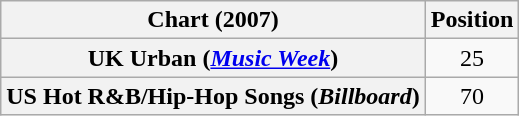<table class="wikitable plainrowheaders" style="text-align:center">
<tr>
<th scope="col">Chart (2007)</th>
<th scope="col">Position</th>
</tr>
<tr>
<th scope="row">UK Urban (<em><a href='#'>Music Week</a></em>)</th>
<td>25</td>
</tr>
<tr>
<th scope="row">US Hot R&B/Hip-Hop Songs (<em>Billboard</em>)</th>
<td>70</td>
</tr>
</table>
